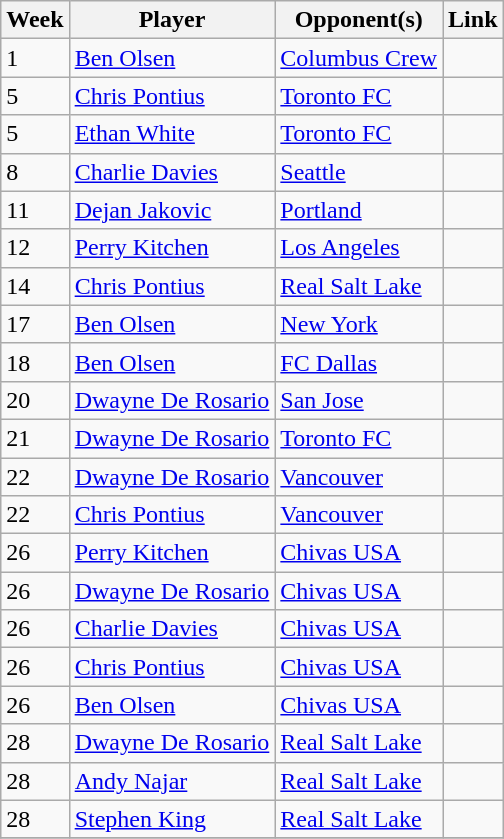<table class=wikitable>
<tr>
<th>Week</th>
<th>Player</th>
<th>Opponent(s)</th>
<th>Link</th>
</tr>
<tr>
<td>1</td>
<td> <a href='#'>Ben Olsen</a></td>
<td><a href='#'>Columbus Crew</a></td>
<td> </td>
</tr>
<tr>
<td>5</td>
<td> <a href='#'>Chris Pontius</a></td>
<td><a href='#'>Toronto FC</a></td>
<td> </td>
</tr>
<tr>
<td>5</td>
<td> <a href='#'>Ethan White</a></td>
<td><a href='#'>Toronto FC</a></td>
<td> </td>
</tr>
<tr>
<td>8</td>
<td> <a href='#'>Charlie Davies</a></td>
<td><a href='#'>Seattle</a></td>
<td> </td>
</tr>
<tr>
<td>11</td>
<td> <a href='#'>Dejan Jakovic</a></td>
<td><a href='#'>Portland</a></td>
<td> </td>
</tr>
<tr>
<td>12</td>
<td> <a href='#'>Perry Kitchen</a></td>
<td><a href='#'>Los Angeles</a></td>
<td> </td>
</tr>
<tr>
<td>14</td>
<td> <a href='#'>Chris Pontius</a></td>
<td><a href='#'>Real Salt Lake</a></td>
<td> </td>
</tr>
<tr>
<td>17</td>
<td> <a href='#'>Ben Olsen</a></td>
<td><a href='#'>New York</a></td>
<td> </td>
</tr>
<tr>
<td>18</td>
<td> <a href='#'>Ben Olsen</a></td>
<td><a href='#'>FC Dallas</a></td>
<td> </td>
</tr>
<tr>
<td>20</td>
<td> <a href='#'>Dwayne De Rosario</a></td>
<td><a href='#'>San Jose</a></td>
<td> </td>
</tr>
<tr>
<td>21</td>
<td> <a href='#'>Dwayne De Rosario</a></td>
<td><a href='#'>Toronto FC</a></td>
<td> </td>
</tr>
<tr>
<td>22</td>
<td> <a href='#'>Dwayne De Rosario</a></td>
<td><a href='#'>Vancouver</a></td>
<td> </td>
</tr>
<tr>
<td>22</td>
<td> <a href='#'>Chris Pontius</a></td>
<td><a href='#'>Vancouver</a></td>
<td> </td>
</tr>
<tr>
<td>26</td>
<td> <a href='#'>Perry Kitchen</a></td>
<td><a href='#'>Chivas USA</a></td>
<td> </td>
</tr>
<tr>
<td>26</td>
<td> <a href='#'>Dwayne De Rosario</a></td>
<td><a href='#'>Chivas USA</a></td>
<td> </td>
</tr>
<tr>
<td>26</td>
<td> <a href='#'>Charlie Davies</a></td>
<td><a href='#'>Chivas USA</a></td>
<td> </td>
</tr>
<tr>
<td>26</td>
<td> <a href='#'>Chris Pontius</a></td>
<td><a href='#'>Chivas USA</a></td>
<td> </td>
</tr>
<tr>
<td>26</td>
<td> <a href='#'>Ben Olsen</a></td>
<td><a href='#'>Chivas USA</a></td>
<td> </td>
</tr>
<tr>
<td>28</td>
<td> <a href='#'>Dwayne De Rosario</a></td>
<td><a href='#'>Real Salt Lake</a></td>
<td> </td>
</tr>
<tr>
<td>28</td>
<td> <a href='#'>Andy Najar</a></td>
<td><a href='#'>Real Salt Lake</a></td>
<td> </td>
</tr>
<tr>
<td>28</td>
<td> <a href='#'>Stephen King</a></td>
<td><a href='#'>Real Salt Lake</a></td>
<td> </td>
</tr>
<tr>
</tr>
</table>
